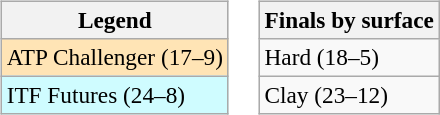<table>
<tr valign=top>
<td><br><table class=wikitable style=font-size:97%>
<tr>
<th>Legend</th>
</tr>
<tr bgcolor=moccasin>
<td>ATP Challenger (17–9)</td>
</tr>
<tr bgcolor=cffcff>
<td>ITF Futures (24–8)</td>
</tr>
</table>
</td>
<td><br><table class=wikitable style=font-size:97%>
<tr>
<th>Finals by surface</th>
</tr>
<tr>
<td>Hard (18–5)</td>
</tr>
<tr>
<td>Clay (23–12)</td>
</tr>
</table>
</td>
</tr>
</table>
